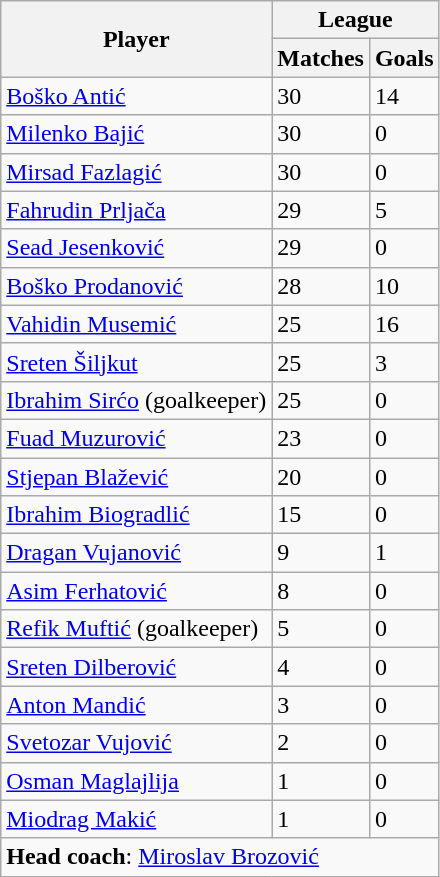<table class="wikitable sortable">
<tr>
<th rowspan=2>Player</th>
<th colspan=2>League</th>
</tr>
<tr>
<th>Matches</th>
<th>Goals</th>
</tr>
<tr>
<td><a href='#'>Boško Antić</a></td>
<td>30</td>
<td>14</td>
</tr>
<tr>
<td><a href='#'>Milenko Bajić</a></td>
<td>30</td>
<td>0</td>
</tr>
<tr>
<td><a href='#'>Mirsad Fazlagić</a></td>
<td>30</td>
<td>0</td>
</tr>
<tr>
<td><a href='#'>Fahrudin Prljača</a></td>
<td>29</td>
<td>5</td>
</tr>
<tr>
<td><a href='#'>Sead Jesenković</a></td>
<td>29</td>
<td>0</td>
</tr>
<tr>
<td><a href='#'>Boško Prodanović</a></td>
<td>28</td>
<td>10</td>
</tr>
<tr>
<td><a href='#'>Vahidin Musemić</a></td>
<td>25</td>
<td>16</td>
</tr>
<tr>
<td><a href='#'>Sreten Šiljkut</a></td>
<td>25</td>
<td>3</td>
</tr>
<tr>
<td><a href='#'>Ibrahim Sirćo</a> (goalkeeper)</td>
<td>25</td>
<td>0</td>
</tr>
<tr>
<td><a href='#'>Fuad Muzurović</a></td>
<td>23</td>
<td>0</td>
</tr>
<tr>
<td><a href='#'>Stjepan Blažević</a></td>
<td>20</td>
<td>0</td>
</tr>
<tr>
<td><a href='#'>Ibrahim Biogradlić</a> </td>
<td>15</td>
<td>0</td>
</tr>
<tr>
<td><a href='#'>Dragan Vujanović</a></td>
<td>9</td>
<td>1</td>
</tr>
<tr>
<td><a href='#'>Asim Ferhatović</a> </td>
<td>8</td>
<td>0</td>
</tr>
<tr>
<td><a href='#'>Refik Muftić</a> (goalkeeper) </td>
<td>5</td>
<td>0</td>
</tr>
<tr>
<td><a href='#'>Sreten Dilberović</a></td>
<td>4</td>
<td>0</td>
</tr>
<tr>
<td><a href='#'>Anton Mandić</a></td>
<td>3</td>
<td>0</td>
</tr>
<tr>
<td><a href='#'>Svetozar Vujović</a> </td>
<td>2</td>
<td>0</td>
</tr>
<tr>
<td><a href='#'>Osman Maglajlija</a></td>
<td>1</td>
<td>0</td>
</tr>
<tr>
<td><a href='#'>Miodrag Makić</a></td>
<td>1</td>
<td>0</td>
</tr>
<tr class="sortbottom">
<td colspan=3><strong>Head coach</strong>: <a href='#'>Miroslav Brozović</a></td>
</tr>
</table>
